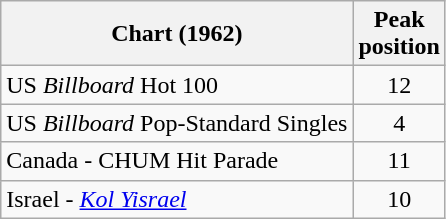<table class="wikitable sortable">
<tr>
<th align="left">Chart (1962)</th>
<th style="text-align:center;">Peak<br>position</th>
</tr>
<tr>
<td align="left">US <em>Billboard</em> Hot 100</td>
<td style="text-align:center;">12</td>
</tr>
<tr>
<td align="left">US <em>Billboard</em> Pop-Standard Singles</td>
<td style="text-align:center;">4</td>
</tr>
<tr>
<td align="left">Canada - CHUM Hit Parade</td>
<td style="text-align:center;">11</td>
</tr>
<tr>
<td align="left">Israel - <em><a href='#'>Kol Yisrael</a></em></td>
<td style="text-align:center;">10</td>
</tr>
</table>
